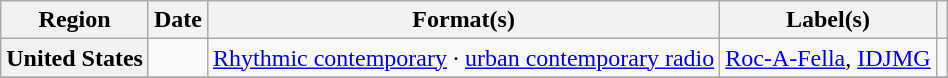<table class="wikitable plainrowheaders" style="text-align:left">
<tr>
<th scope="col">Region</th>
<th scope="col">Date</th>
<th scope="col">Format(s)</th>
<th scope="col">Label(s)</th>
<th scope="col"></th>
</tr>
<tr>
<th scope="row">United States</th>
<td></td>
<td><a href='#'>Rhythmic contemporary</a> · <a href='#'>urban contemporary radio</a></td>
<td><a href='#'>Roc-A-Fella</a>, <a href='#'>IDJMG</a></td>
<td></td>
</tr>
<tr>
</tr>
</table>
